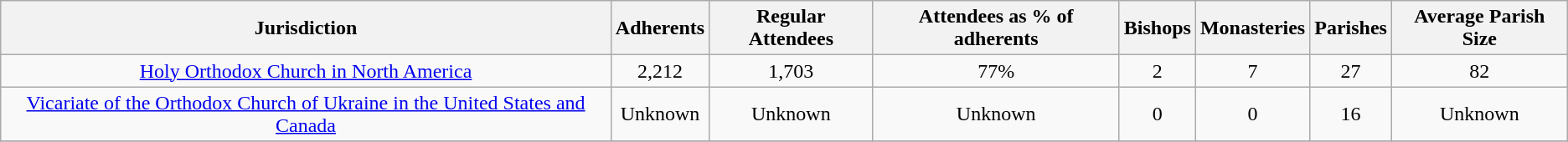<table class="wikitable sortable">
<tr>
<th>Jurisdiction</th>
<th data-sort-type="number">Adherents</th>
<th data-sort-type="number">Regular Attendees</th>
<th data-sort-type="number">Attendees as % of adherents</th>
<th data-sort-type="number">Bishops</th>
<th data-sort-type="number">Monasteries</th>
<th data-sort-type="number">Parishes</th>
<th data-sort-type="number">Average Parish Size</th>
</tr>
<tr ALIGN=center |>
<td><a href='#'>Holy Orthodox Church in North America</a></td>
<td align="center">2,212</td>
<td align="center">1,703</td>
<td align="center">77%</td>
<td align="center">2</td>
<td align="center">7</td>
<td align="center">27</td>
<td align="center">82</td>
</tr>
<tr ALIGN=center |>
<td><a href='#'>Vicariate of the Orthodox Church of Ukraine in the United States and Canada</a></td>
<td align="center">Unknown</td>
<td align="center">Unknown</td>
<td align="center">Unknown</td>
<td align="center">0</td>
<td align="center">0</td>
<td align="center">16</td>
<td align="center">Unknown</td>
</tr>
<tr ALIGN=center |>
</tr>
</table>
